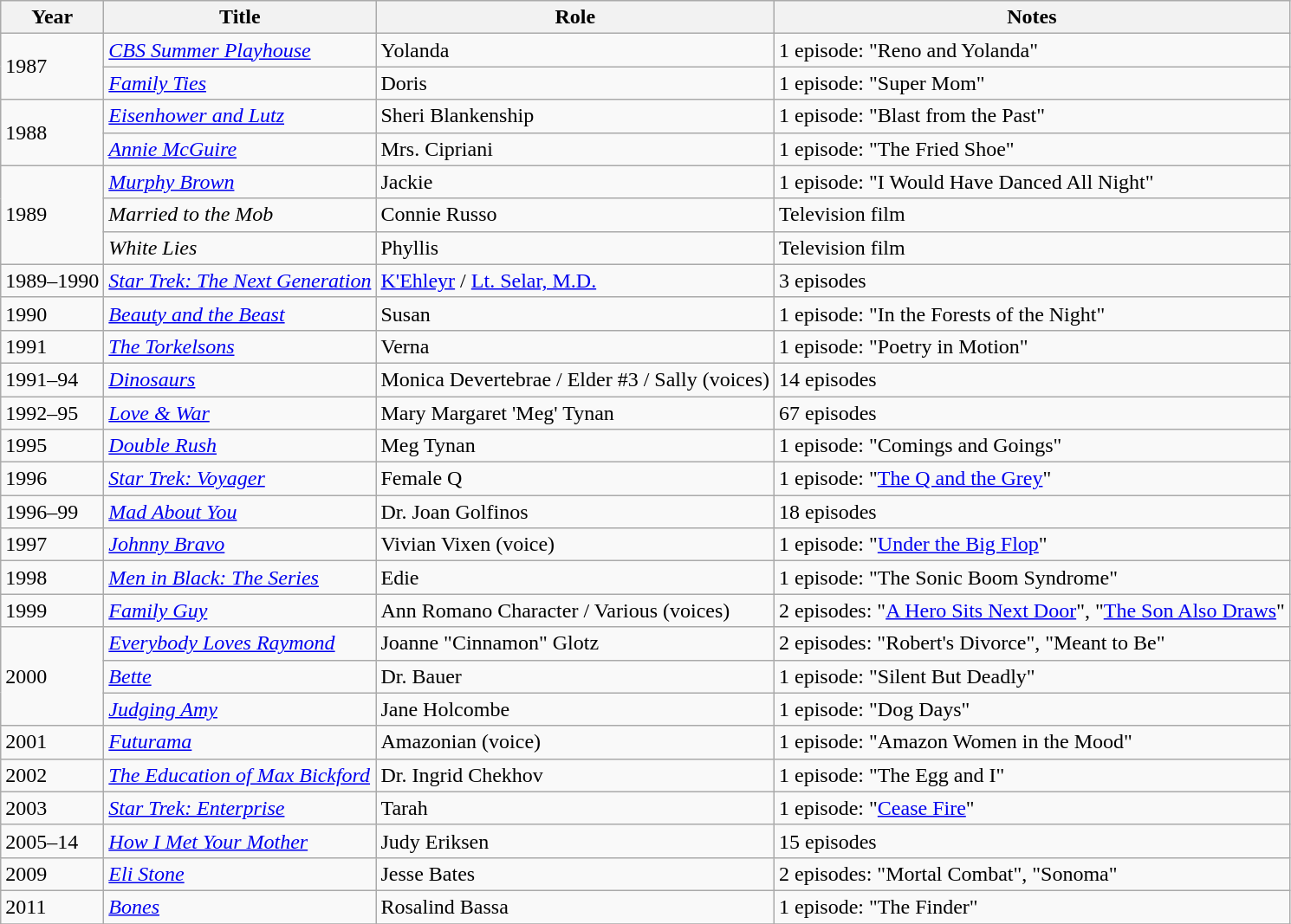<table class="wikitable sortable">
<tr>
<th>Year</th>
<th>Title</th>
<th>Role</th>
<th class="unsortable">Notes</th>
</tr>
<tr>
<td rowspan="2">1987</td>
<td><em><a href='#'>CBS Summer Playhouse</a></em></td>
<td>Yolanda</td>
<td>1 episode: "Reno and Yolanda"</td>
</tr>
<tr>
<td><em><a href='#'>Family Ties</a></em></td>
<td>Doris</td>
<td>1 episode: "Super Mom"</td>
</tr>
<tr>
<td rowspan="2">1988</td>
<td><em><a href='#'>Eisenhower and Lutz</a></em></td>
<td>Sheri Blankenship</td>
<td>1 episode: "Blast from the Past"</td>
</tr>
<tr>
<td><em><a href='#'>Annie McGuire</a></em></td>
<td>Mrs. Cipriani</td>
<td>1 episode: "The Fried Shoe"</td>
</tr>
<tr>
<td rowspan="3">1989</td>
<td><em><a href='#'>Murphy Brown</a></em></td>
<td>Jackie</td>
<td>1 episode: "I Would Have Danced All Night"</td>
</tr>
<tr>
<td><em>Married to the Mob</em></td>
<td>Connie Russo</td>
<td>Television film</td>
</tr>
<tr>
<td><em>White Lies</em></td>
<td>Phyllis</td>
<td>Television film</td>
</tr>
<tr>
<td>1989–1990</td>
<td><em><a href='#'>Star Trek: The Next Generation</a></em></td>
<td><a href='#'>K'Ehleyr</a> / <a href='#'>Lt. Selar, M.D.</a></td>
<td>3 episodes</td>
</tr>
<tr>
<td>1990</td>
<td><em><a href='#'>Beauty and the Beast</a></em></td>
<td>Susan</td>
<td>1 episode: "In the Forests of the Night"</td>
</tr>
<tr>
<td>1991</td>
<td><em><a href='#'>The Torkelsons</a></em></td>
<td>Verna</td>
<td>1 episode: "Poetry in Motion"</td>
</tr>
<tr>
<td>1991–94</td>
<td><em><a href='#'>Dinosaurs</a></em></td>
<td>Monica Devertebrae / Elder #3 / Sally (voices)</td>
<td>14 episodes</td>
</tr>
<tr>
<td>1992–95</td>
<td><em><a href='#'>Love & War</a></em></td>
<td>Mary Margaret 'Meg' Tynan</td>
<td>67 episodes</td>
</tr>
<tr>
<td>1995</td>
<td><em><a href='#'>Double Rush</a></em></td>
<td>Meg Tynan</td>
<td>1 episode: "Comings and Goings"</td>
</tr>
<tr>
<td>1996</td>
<td><em><a href='#'>Star Trek: Voyager</a></em></td>
<td>Female Q</td>
<td>1 episode: "<a href='#'>The Q and the Grey</a>"</td>
</tr>
<tr>
<td>1996–99</td>
<td><em><a href='#'>Mad About You</a></em></td>
<td>Dr. Joan Golfinos</td>
<td>18 episodes</td>
</tr>
<tr>
<td>1997</td>
<td><em><a href='#'>Johnny Bravo</a></em></td>
<td>Vivian Vixen (voice)</td>
<td>1 episode: "<a href='#'>Under the Big Flop</a>"</td>
</tr>
<tr>
<td>1998</td>
<td><em><a href='#'>Men in Black: The Series</a></em></td>
<td>Edie</td>
<td>1 episode: "The Sonic Boom Syndrome"</td>
</tr>
<tr>
<td>1999</td>
<td><em><a href='#'>Family Guy</a></em></td>
<td>Ann Romano Character / Various (voices)</td>
<td>2 episodes: "<a href='#'>A Hero Sits Next Door</a>", "<a href='#'>The Son Also Draws</a>"</td>
</tr>
<tr>
<td rowspan="3">2000</td>
<td><em><a href='#'>Everybody Loves Raymond</a></em></td>
<td>Joanne "Cinnamon" Glotz</td>
<td>2 episodes: "Robert's Divorce", "Meant to Be"</td>
</tr>
<tr>
<td><em><a href='#'>Bette</a></em></td>
<td>Dr. Bauer</td>
<td>1 episode: "Silent But Deadly"</td>
</tr>
<tr>
<td><em><a href='#'>Judging Amy</a></em></td>
<td>Jane Holcombe</td>
<td>1 episode: "Dog Days"</td>
</tr>
<tr>
<td>2001</td>
<td><em><a href='#'>Futurama</a></em></td>
<td>Amazonian (voice)</td>
<td>1 episode: "Amazon Women in the Mood"</td>
</tr>
<tr>
<td>2002</td>
<td><em><a href='#'>The Education of Max Bickford</a></em></td>
<td>Dr. Ingrid Chekhov</td>
<td>1 episode: "The Egg and I"</td>
</tr>
<tr>
<td>2003</td>
<td><em><a href='#'>Star Trek: Enterprise</a></em></td>
<td>Tarah</td>
<td>1 episode: "<a href='#'>Cease Fire</a>"</td>
</tr>
<tr>
<td>2005–14</td>
<td><em><a href='#'>How I Met Your Mother</a></em></td>
<td>Judy Eriksen</td>
<td>15 episodes</td>
</tr>
<tr>
<td>2009</td>
<td><em><a href='#'>Eli Stone</a></em></td>
<td>Jesse Bates</td>
<td>2 episodes: "Mortal Combat", "Sonoma"</td>
</tr>
<tr>
<td>2011</td>
<td><em><a href='#'>Bones</a></em></td>
<td>Rosalind Bassa</td>
<td>1 episode: "The Finder"</td>
</tr>
<tr>
</tr>
</table>
